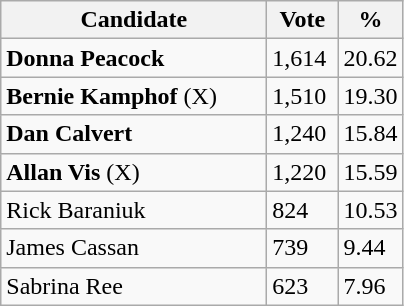<table class="wikitable">
<tr>
<th bgcolor="#DDDDFF" width="170px">Candidate</th>
<th bgcolor="#DDDDFF" width="40px">Vote</th>
<th bgcolor="#DDDDFF" width="30px">%</th>
</tr>
<tr>
<td><strong>Donna Peacock</strong></td>
<td>1,614</td>
<td>20.62</td>
</tr>
<tr>
<td><strong>Bernie Kamphof</strong> (X)</td>
<td>1,510</td>
<td>19.30</td>
</tr>
<tr>
<td><strong>Dan Calvert</strong></td>
<td>1,240</td>
<td>15.84</td>
</tr>
<tr>
<td><strong>Allan Vis</strong> (X)</td>
<td>1,220</td>
<td>15.59</td>
</tr>
<tr>
<td>Rick Baraniuk</td>
<td>824</td>
<td>10.53</td>
</tr>
<tr>
<td>James Cassan</td>
<td>739</td>
<td>9.44</td>
</tr>
<tr>
<td>Sabrina Ree</td>
<td>623</td>
<td>7.96</td>
</tr>
</table>
